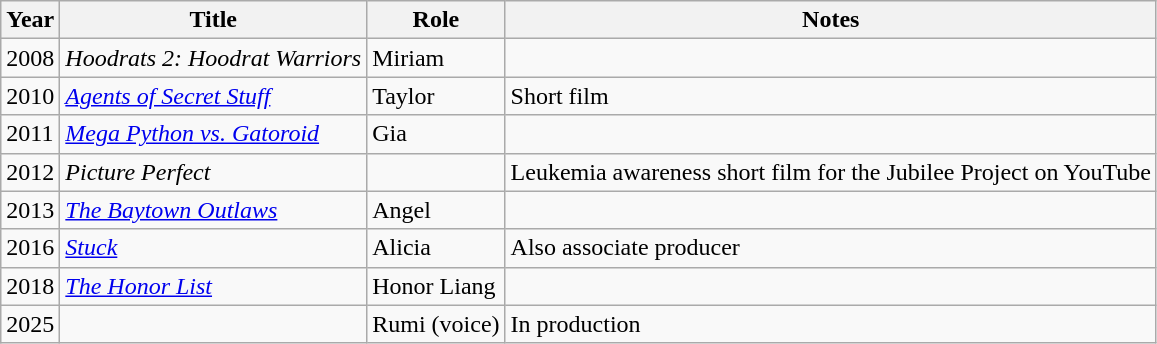<table class="wikitable sortable">
<tr>
<th>Year</th>
<th>Title</th>
<th>Role</th>
<th class="unsortable">Notes</th>
</tr>
<tr>
<td>2008</td>
<td><em>Hoodrats 2: Hoodrat Warriors</em></td>
<td>Miriam</td>
<td></td>
</tr>
<tr>
<td>2010</td>
<td><em><a href='#'>Agents of Secret Stuff</a></em></td>
<td>Taylor</td>
<td>Short film</td>
</tr>
<tr>
<td>2011</td>
<td><em><a href='#'>Mega Python vs. Gatoroid</a></em></td>
<td>Gia</td>
<td></td>
</tr>
<tr>
<td>2012</td>
<td><em>Picture Perfect</em></td>
<td></td>
<td>Leukemia awareness short film for the Jubilee Project on YouTube</td>
</tr>
<tr>
<td>2013</td>
<td data-sort-value="Baytown Outlaws, The"><em><a href='#'>The Baytown Outlaws</a></em></td>
<td>Angel</td>
<td></td>
</tr>
<tr>
<td>2016</td>
<td><em><a href='#'>Stuck</a></em></td>
<td>Alicia</td>
<td>Also associate producer</td>
</tr>
<tr>
<td>2018</td>
<td data-sort-value="Honor List, The"><em><a href='#'>The Honor List</a></em></td>
<td>Honor Liang</td>
<td></td>
</tr>
<tr>
<td>2025</td>
<td></td>
<td>Rumi (voice)</td>
<td>In production</td>
</tr>
</table>
